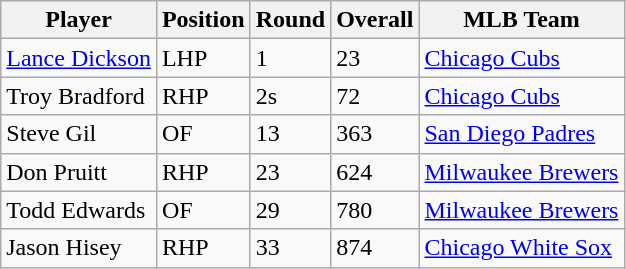<table class="wikitable">
<tr>
<th>Player</th>
<th>Position</th>
<th>Round</th>
<th>Overall</th>
<th>MLB Team</th>
</tr>
<tr>
<td><a href='#'>Lance Dickson</a></td>
<td>LHP</td>
<td>1</td>
<td>23</td>
<td><a href='#'>Chicago Cubs</a></td>
</tr>
<tr>
<td>Troy Bradford</td>
<td>RHP</td>
<td>2s</td>
<td>72</td>
<td><a href='#'>Chicago Cubs</a></td>
</tr>
<tr>
<td>Steve Gil</td>
<td>OF</td>
<td>13</td>
<td>363</td>
<td><a href='#'>San Diego Padres</a></td>
</tr>
<tr>
<td>Don Pruitt</td>
<td>RHP</td>
<td>23</td>
<td>624</td>
<td><a href='#'>Milwaukee Brewers</a></td>
</tr>
<tr>
<td>Todd Edwards</td>
<td>OF</td>
<td>29</td>
<td>780</td>
<td><a href='#'>Milwaukee Brewers</a></td>
</tr>
<tr>
<td>Jason Hisey</td>
<td>RHP</td>
<td>33</td>
<td>874</td>
<td><a href='#'>Chicago White Sox</a></td>
</tr>
</table>
